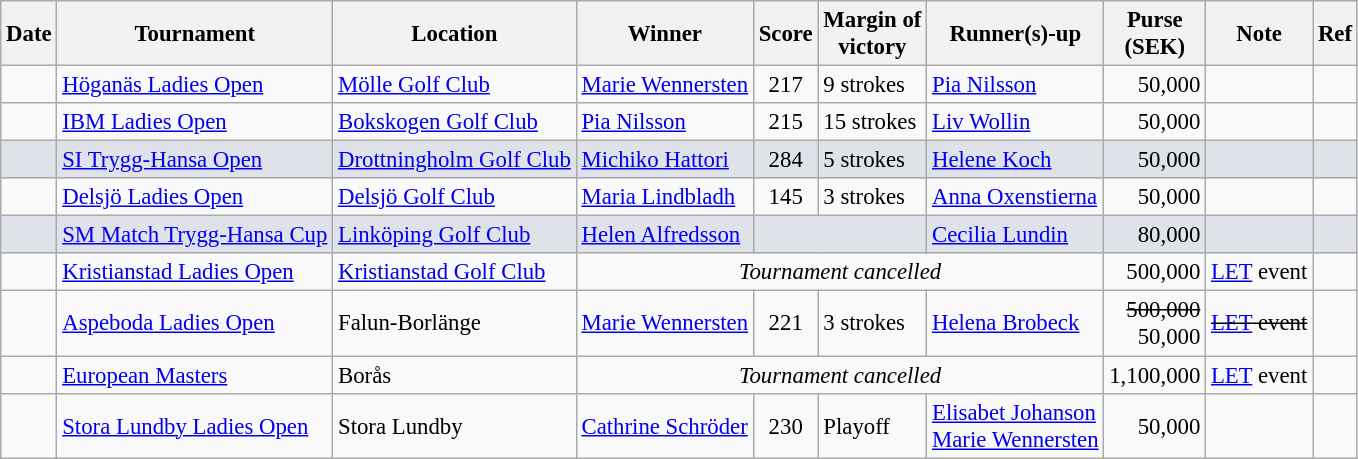<table class="wikitable" style="font-size:95%;">
<tr>
<th>Date</th>
<th>Tournament</th>
<th>Location</th>
<th>Winner</th>
<th>Score</th>
<th>Margin of<br>victory</th>
<th>Runner(s)-up</th>
<th>Purse<br>(SEK)</th>
<th>Note</th>
<th>Ref</th>
</tr>
<tr>
<td></td>
<td><a href='#'>Höganäs Ladies Open</a></td>
<td><a href='#'>Mölle Golf Club</a></td>
<td> <a href='#'>Marie Wennersten</a></td>
<td align=center>217</td>
<td>9 strokes</td>
<td> <a href='#'>Pia Nilsson</a></td>
<td align=right>50,000</td>
<td></td>
<td></td>
</tr>
<tr>
<td></td>
<td><a href='#'>IBM Ladies Open</a></td>
<td><a href='#'>Bokskogen Golf Club</a></td>
<td> <a href='#'>Pia Nilsson</a></td>
<td align=center>215</td>
<td>15 strokes</td>
<td> <a href='#'>Liv Wollin</a></td>
<td align=right>50,000</td>
<td></td>
<td></td>
</tr>
<tr style="background:#dfe2e9;">
<td></td>
<td><a href='#'>SI Trygg-Hansa Open</a></td>
<td><a href='#'>Drottningholm Golf Club</a></td>
<td> <a href='#'>Michiko Hattori</a></td>
<td align=center>284</td>
<td>5 strokes</td>
<td> <a href='#'>Helene Koch</a></td>
<td align=right>50,000</td>
<td></td>
<td></td>
</tr>
<tr>
<td></td>
<td><a href='#'>Delsjö Ladies Open</a></td>
<td><a href='#'>Delsjö Golf Club</a></td>
<td> <a href='#'>Maria Lindbladh</a></td>
<td align=center>145</td>
<td>3 strokes</td>
<td> <a href='#'>Anna Oxenstierna</a></td>
<td align=right>50,000</td>
<td></td>
<td></td>
</tr>
<tr style="background:#dfe2e9;">
<td></td>
<td><a href='#'>SM Match Trygg-Hansa Cup</a></td>
<td><a href='#'>Linköping Golf Club</a></td>
<td> <a href='#'>Helen Alfredsson</a></td>
<td colspan=2 align=center></td>
<td> <a href='#'>Cecilia Lundin</a></td>
<td align=right>80,000</td>
<td></td>
<td></td>
</tr>
<tr>
<td></td>
<td><a href='#'>Kristianstad Ladies Open</a></td>
<td><a href='#'>Kristianstad Golf Club</a></td>
<td colspan=4 align=center><em>Tournament cancelled</em></td>
<td align=right>500,000</td>
<td><a href='#'>LET</a> event</td>
<td></td>
</tr>
<tr>
<td></td>
<td><a href='#'>Aspeboda Ladies Open</a></td>
<td>Falun-Borlänge</td>
<td> <a href='#'>Marie Wennersten</a></td>
<td align=center>221</td>
<td>3 strokes</td>
<td> <a href='#'>Helena Brobeck</a></td>
<td align=right><s>500,000</s><br>50,000</td>
<td><s><a href='#'>LET</a> event</s></td>
<td></td>
</tr>
<tr>
<td></td>
<td><a href='#'>European Masters</a></td>
<td>Borås</td>
<td colspan=4 align=center><em>Tournament cancelled</em></td>
<td align=right>1,100,000</td>
<td><a href='#'>LET</a> event</td>
<td></td>
</tr>
<tr>
<td></td>
<td><a href='#'>Stora Lundby Ladies Open</a></td>
<td>Stora Lundby</td>
<td> <a href='#'>Cathrine Schröder</a></td>
<td align=center>230</td>
<td>Playoff</td>
<td> <a href='#'>Elisabet Johanson</a><br> <a href='#'>Marie Wennersten</a></td>
<td align=right>50,000</td>
<td></td>
<td></td>
</tr>
</table>
